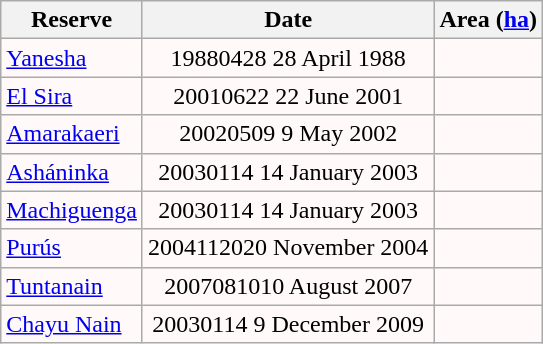<table class="wikitable sortable" style="background: #fff9090; border-width:1px; border-color: #lightgrey; text-align:right;" cellpadding="3px">
<tr bgcolor="#fff9f9" style="vertical-align:top;">
<th>Reserve</th>
<th>Date</th>
<th>Area (<a href='#'>ha</a>)<br></th>
</tr>
<tr bgcolor="#fff9f9">
<td align="left"><a href='#'>Yanesha</a></td>
<td align="center"><span>19880428</span> 28 April 1988</td>
<td align="right"><br></td>
</tr>
<tr bgcolor="#fff9f9">
<td align="left"><a href='#'>El Sira</a></td>
<td align="center"><span>20010622</span> 22 June 2001</td>
<td align="right"><br></td>
</tr>
<tr bgcolor="#fff9f9">
<td align="left"><a href='#'>Amarakaeri</a></td>
<td align="center"><span>20020509</span> 9 May 2002</td>
<td align="right"><br></td>
</tr>
<tr bgcolor="#fff9f9">
<td align="left"><a href='#'>Asháninka</a></td>
<td align="center"><span>20030114</span> 14 January 2003</td>
<td align="right"><br></td>
</tr>
<tr bgcolor="#fff9f9">
<td align="left"><a href='#'>Machiguenga</a></td>
<td align="center"><span>20030114</span> 14 January 2003</td>
<td align="right"><br></td>
</tr>
<tr bgcolor="#fff9f9">
<td align="left"><a href='#'>Purús</a></td>
<td align="center"><span>20041120</span>20 November 2004</td>
<td align="right"><br></td>
</tr>
<tr bgcolor="#fff9f9">
<td align="left"><a href='#'>Tuntanain</a></td>
<td align="center"><span>20070810</span>10 August 2007</td>
<td align="right"><br></td>
</tr>
<tr bgcolor="#fff9f9">
<td align="left"><a href='#'>Chayu Nain</a></td>
<td align="center"><span>20030114</span> 9 December 2009</td>
<td align="right"></td>
</tr>
</table>
